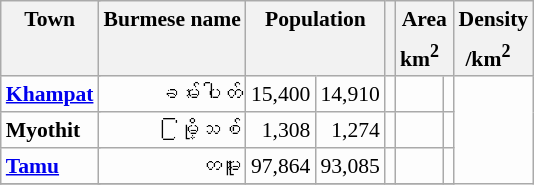<table class="wikitable sortable" style="margin:auto;table-layout:fixed;text-align:right;background-color:#FDFDFD;font-size:90%;border-collapse:collapse;">
<tr>
<th scope="col" style="border-bottom:none;" class="unsortable" colspan="2">Town</th>
<th scope="col" style="border-bottom:none;" class="unsortable">Burmese name</th>
<th scope="col" style="border-bottom:none;" class="unsortable" colspan="2">Population</th>
<th scope="col" style="border-bottom:none;" class="unsortable"></th>
<th scope="col" style="border-bottom:none;" class="unsortable" colspan=2>Area</th>
<th scope="col" style="border-bottom:none;" class="unsortable" colspan=2>Density</th>
</tr>
<tr>
<th scope="col" style="border-top:none;" colspan="2"></th>
<th scope="col" style="border-top:none;"></th>
<th scope="col" style="border-style:hidden hidden solid solid;"></th>
<th scope="col" style="border-style:hidden solid solid hidden;"></th>
<th scope="col" style="border-top:none;"></th>
<th scope="col" style="border-style:hidden hidden solid solid;">km<sup>2</sup></th>
<th scope="col" style="border-style:hidden solid solid hidden;" class="unsortable"></th>
<th scope="col" style="border-style:hidden hidden solid solid;">/km<sup>2</sup></th>
<th scope="col" style="border-style:hidden solid solid hidden;" class="unsortable"></th>
</tr>
<tr>
<th scope="row" colspan=2 style="text-align:left;background-color:initial;"><a href='#'>Khampat</a></th>
<td>ခမ်းပါတ်</td>
<td>15,400</td>
<td>14,910</td>
<td></td>
<td></td>
<td></td>
</tr>
<tr>
<th scope="row" colspan=2 style="text-align:left;background-color:initial;">Myothit</th>
<td>မြို့သစ်</td>
<td>1,308</td>
<td>1,274</td>
<td></td>
<td></td>
<td></td>
</tr>
<tr>
<th scope="row" colspan=2 style="text-align:left;background-color:initial;"><a href='#'>Tamu</a></th>
<td>တမူး</td>
<td>97,864</td>
<td>93,085</td>
<td></td>
<td></td>
<td></td>
</tr>
<tr>
</tr>
</table>
